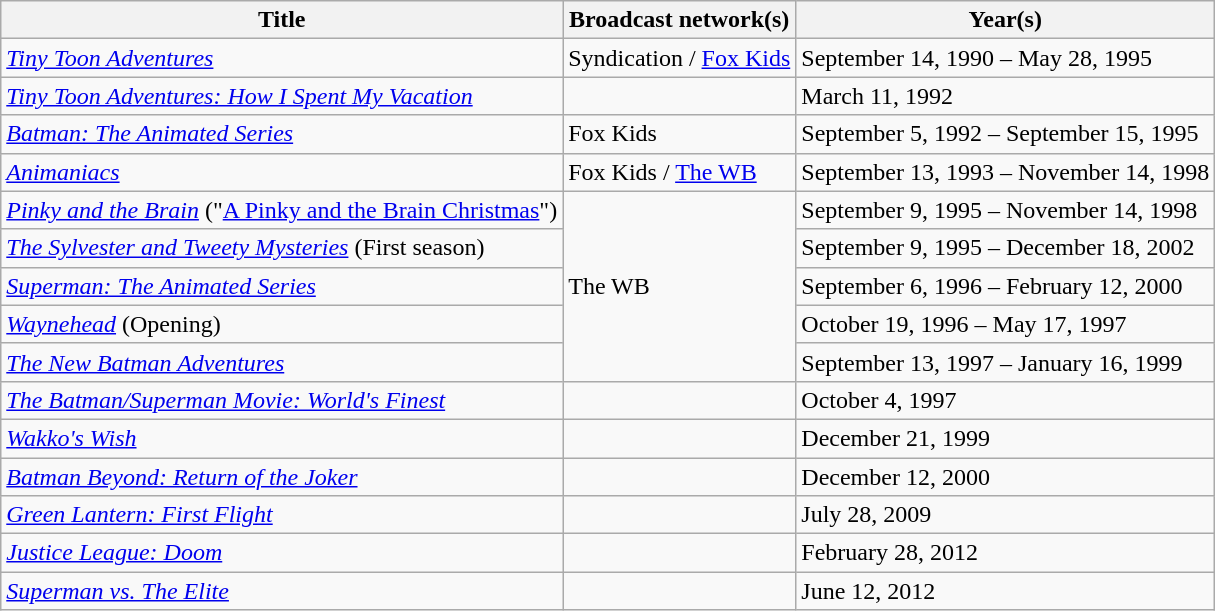<table class="wikitable sortable">
<tr>
<th>Title</th>
<th>Broadcast network(s)</th>
<th>Year(s)</th>
</tr>
<tr>
<td><em><a href='#'>Tiny Toon Adventures</a></em></td>
<td>Syndication / <a href='#'>Fox Kids</a></td>
<td>September 14, 1990 – May 28, 1995</td>
</tr>
<tr>
<td><em><a href='#'>Tiny Toon Adventures: How I Spent My Vacation</a></em></td>
<td></td>
<td>March 11, 1992</td>
</tr>
<tr>
<td><em><a href='#'>Batman: The Animated Series</a></em></td>
<td>Fox Kids</td>
<td>September 5, 1992 – September 15, 1995</td>
</tr>
<tr>
<td><em><a href='#'>Animaniacs</a></em></td>
<td>Fox Kids / <a href='#'>The WB</a></td>
<td>September 13, 1993 – November 14, 1998</td>
</tr>
<tr>
<td><em><a href='#'>Pinky and the Brain</a></em> ("<a href='#'>A Pinky and the Brain Christmas</a>")</td>
<td rowspan="5">The WB</td>
<td>September 9, 1995 – November 14, 1998</td>
</tr>
<tr>
<td><em><a href='#'>The Sylvester and Tweety Mysteries</a></em> (First season)</td>
<td>September 9, 1995 – December 18, 2002</td>
</tr>
<tr>
<td><em><a href='#'>Superman: The Animated Series</a></em></td>
<td>September 6, 1996 – February 12, 2000</td>
</tr>
<tr>
<td><em><a href='#'>Waynehead</a></em> (Opening)</td>
<td>October 19, 1996 – May 17, 1997</td>
</tr>
<tr>
<td><em><a href='#'>The New Batman Adventures</a></em></td>
<td>September 13, 1997 – January 16, 1999</td>
</tr>
<tr>
<td><em><a href='#'>The Batman/Superman Movie: World's Finest</a></em></td>
<td></td>
<td>October 4, 1997</td>
</tr>
<tr>
<td><em><a href='#'>Wakko's Wish</a></em></td>
<td></td>
<td>December 21, 1999</td>
</tr>
<tr>
<td><em><a href='#'>Batman Beyond: Return of the Joker</a></em></td>
<td></td>
<td>December 12, 2000</td>
</tr>
<tr>
<td><em><a href='#'>Green Lantern: First Flight</a></em></td>
<td></td>
<td>July 28, 2009</td>
</tr>
<tr>
<td><em><a href='#'>Justice League: Doom</a></em></td>
<td></td>
<td>February 28, 2012</td>
</tr>
<tr>
<td><em><a href='#'>Superman vs. The Elite</a></em></td>
<td></td>
<td>June 12, 2012</td>
</tr>
</table>
